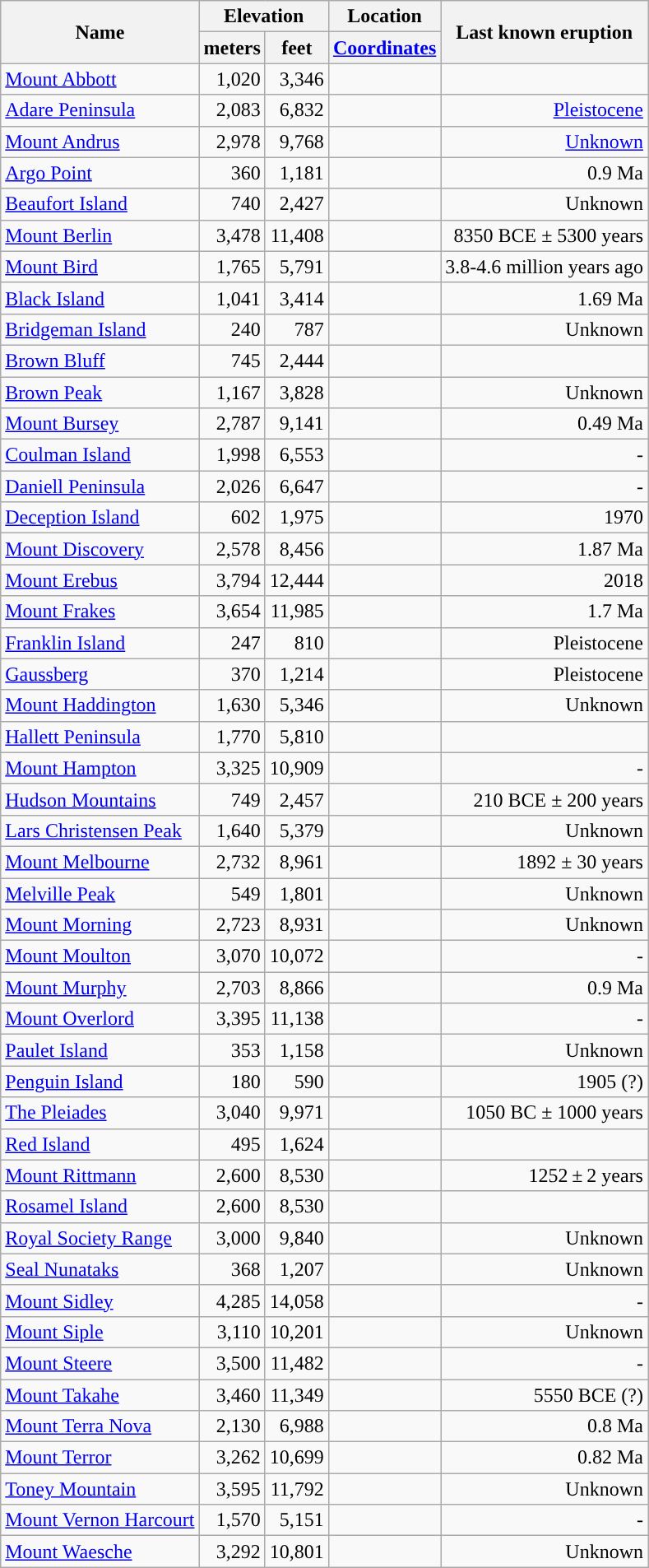<table class="wikitable sortable">
<tr>
<th rowspan="2">Name</th>
<th colspan ="2">Elevation</th>
<th class="unsortable">Location</th>
<th rowspan="2">Last known eruption</th>
</tr>
<tr>
<th>meters</th>
<th>feet</th>
<th class="unsortable"><a href='#'>Coordinates</a></th>
</tr>
<tr align="right">
<td align="left"><a href='#'>Mount Abbott</a></td>
<td>1,020</td>
<td>3,346</td>
<td></td>
<td></td>
</tr>
<tr align="right">
<td align="left"><a href='#'>Adare Peninsula</a></td>
<td>2,083</td>
<td>6,832</td>
<td></td>
<td><a href='#'>Pleistocene</a></td>
</tr>
<tr align="right">
<td align="left"><a href='#'>Mount Andrus</a></td>
<td>2,978</td>
<td>9,768</td>
<td></td>
<td><a href='#'>Unknown</a></td>
</tr>
<tr align="right">
<td align="left"><a href='#'>Argo Point</a></td>
<td>360</td>
<td>1,181</td>
<td></td>
<td>0.9 Ma</td>
</tr>
<tr align="right">
<td align="left"><a href='#'>Beaufort Island</a></td>
<td>740</td>
<td>2,427</td>
<td></td>
<td>Unknown</td>
</tr>
<tr align="right">
<td align="left"><a href='#'>Mount Berlin</a></td>
<td>3,478</td>
<td>11,408</td>
<td></td>
<td>8350 BCE ± 5300 years</td>
</tr>
<tr align="right">
<td align="left"><a href='#'>Mount Bird</a></td>
<td>1,765</td>
<td>5,791</td>
<td></td>
<td>3.8-4.6 million years ago</td>
</tr>
<tr align="right">
<td align="left"><a href='#'>Black Island</a></td>
<td>1,041</td>
<td>3,414</td>
<td></td>
<td>1.69 Ma</td>
</tr>
<tr align="right">
<td align="left"><a href='#'>Bridgeman Island</a></td>
<td>240</td>
<td>787</td>
<td></td>
<td>Unknown</td>
</tr>
<tr align="right">
<td align="left"><a href='#'>Brown Bluff</a></td>
<td>745</td>
<td>2,444</td>
<td></td>
<td></td>
</tr>
<tr align="right">
<td align="left"><a href='#'>Brown Peak</a></td>
<td>1,167</td>
<td>3,828</td>
<td></td>
<td>Unknown</td>
</tr>
<tr align="right">
<td align="left"><a href='#'>Mount Bursey</a></td>
<td>2,787</td>
<td>9,141</td>
<td></td>
<td>0.49 Ma</td>
</tr>
<tr align="right">
<td align="left"><a href='#'>Coulman Island</a></td>
<td>1,998</td>
<td>6,553</td>
<td></td>
<td>-</td>
</tr>
<tr align="right">
<td align="left"><a href='#'>Daniell Peninsula</a></td>
<td>2,026</td>
<td>6,647</td>
<td></td>
<td>-</td>
</tr>
<tr align="right">
<td align="left"><a href='#'>Deception Island</a></td>
<td>602</td>
<td>1,975</td>
<td></td>
<td>1970</td>
</tr>
<tr align="right">
<td align="left"><a href='#'>Mount Discovery</a></td>
<td>2,578</td>
<td>8,456</td>
<td></td>
<td>1.87 Ma</td>
</tr>
<tr align="right">
<td align="left"><a href='#'>Mount Erebus</a></td>
<td>3,794</td>
<td>12,444</td>
<td></td>
<td>2018</td>
</tr>
<tr align="right">
<td align="left"><a href='#'>Mount Frakes</a></td>
<td>3,654</td>
<td>11,985</td>
<td></td>
<td>1.7 Ma</td>
</tr>
<tr align="right">
<td align="left"><a href='#'>Franklin Island</a></td>
<td>247</td>
<td>810</td>
<td></td>
<td>Pleistocene</td>
</tr>
<tr align="right">
<td align="left"><a href='#'>Gaussberg</a></td>
<td>370</td>
<td>1,214</td>
<td></td>
<td>Pleistocene</td>
</tr>
<tr align="right">
<td align="left"><a href='#'>Mount Haddington</a></td>
<td>1,630</td>
<td>5,346</td>
<td></td>
<td>Unknown</td>
</tr>
<tr align="right">
<td align="left"><a href='#'>Hallett Peninsula</a></td>
<td>1,770</td>
<td>5,810</td>
<td></td>
<td></td>
</tr>
<tr align="right">
<td align="left"><a href='#'>Mount Hampton</a></td>
<td>3,325</td>
<td>10,909</td>
<td></td>
<td>-</td>
</tr>
<tr align="right">
<td align="left"><a href='#'>Hudson Mountains</a></td>
<td>749</td>
<td>2,457</td>
<td></td>
<td>210 BCE ± 200 years</td>
</tr>
<tr align="right">
<td align="left"><a href='#'>Lars Christensen Peak</a></td>
<td>1,640</td>
<td>5,379</td>
<td></td>
<td>Unknown</td>
</tr>
<tr align="right">
<td align="left"><a href='#'>Mount Melbourne</a></td>
<td>2,732</td>
<td>8,961</td>
<td></td>
<td>1892 ± 30 years</td>
</tr>
<tr align="right">
<td align="left"><a href='#'>Melville Peak</a></td>
<td>549</td>
<td>1,801</td>
<td></td>
<td>Unknown</td>
</tr>
<tr align="right">
<td align="left"><a href='#'>Mount Morning</a></td>
<td>2,723</td>
<td>8,931</td>
<td></td>
<td>Unknown</td>
</tr>
<tr align="right">
<td align="left"><a href='#'>Mount Moulton</a></td>
<td>3,070</td>
<td>10,072</td>
<td></td>
<td>-</td>
</tr>
<tr align="right">
<td align="left"><a href='#'>Mount Murphy</a></td>
<td>2,703</td>
<td>8,866</td>
<td></td>
<td>0.9 Ma</td>
</tr>
<tr align="right">
<td align="left"><a href='#'>Mount Overlord</a></td>
<td>3,395</td>
<td>11,138</td>
<td></td>
<td>-</td>
</tr>
<tr align="right">
<td align="left"><a href='#'>Paulet Island</a></td>
<td>353</td>
<td>1,158</td>
<td></td>
<td>Unknown</td>
</tr>
<tr align="right">
<td align="left"><a href='#'>Penguin Island</a></td>
<td>180</td>
<td>590</td>
<td></td>
<td>1905 (?)</td>
</tr>
<tr align="right">
<td align="left"><a href='#'>The Pleiades</a></td>
<td>3,040</td>
<td>9,971</td>
<td></td>
<td>1050 BC ± 1000 years</td>
</tr>
<tr align="right">
<td align="left"><a href='#'>Red Island</a></td>
<td>495</td>
<td>1,624</td>
<td></td>
<td></td>
</tr>
<tr align="right">
<td align="left"><a href='#'>Mount Rittmann</a></td>
<td>2,600</td>
<td>8,530</td>
<td></td>
<td>1252 ± 2 years</td>
</tr>
<tr align="right">
<td align="left"><a href='#'>Rosamel Island</a></td>
<td>2,600</td>
<td>8,530</td>
<td></td>
<td></td>
</tr>
<tr align="right">
<td align="left"><a href='#'>Royal Society Range</a></td>
<td>3,000</td>
<td>9,840</td>
<td></td>
<td>Unknown</td>
</tr>
<tr align="right">
<td align="left"><a href='#'>Seal Nunataks</a></td>
<td>368</td>
<td>1,207</td>
<td></td>
<td>Unknown</td>
</tr>
<tr align="right">
<td align="left"><a href='#'>Mount Sidley</a></td>
<td>4,285</td>
<td>14,058</td>
<td></td>
<td>-</td>
</tr>
<tr align="right">
<td align="left"><a href='#'>Mount Siple</a></td>
<td>3,110</td>
<td>10,201</td>
<td></td>
<td>Unknown</td>
</tr>
<tr align="right">
<td align="left"><a href='#'>Mount Steere</a></td>
<td>3,500</td>
<td>11,482</td>
<td></td>
<td>-</td>
</tr>
<tr align="right">
<td align="left"><a href='#'>Mount Takahe</a></td>
<td>3,460</td>
<td>11,349</td>
<td></td>
<td>5550 BCE (?)</td>
</tr>
<tr align="right">
<td align="left"><a href='#'>Mount Terra Nova</a></td>
<td>2,130</td>
<td>6,988</td>
<td></td>
<td>0.8 Ma</td>
</tr>
<tr align="right">
<td align="left"><a href='#'>Mount Terror</a></td>
<td>3,262</td>
<td>10,699</td>
<td></td>
<td>0.82 Ma</td>
</tr>
<tr align="right">
<td align="left"><a href='#'>Toney Mountain</a></td>
<td>3,595</td>
<td>11,792</td>
<td></td>
<td>Unknown</td>
</tr>
<tr align="right">
<td align="left"><a href='#'>Mount Vernon Harcourt</a></td>
<td>1,570</td>
<td>5,151</td>
<td></td>
<td>-</td>
</tr>
<tr align="right">
<td align="left"><a href='#'>Mount Waesche</a></td>
<td>3,292</td>
<td>10,801</td>
<td></td>
<td>Unknown</td>
</tr>
</table>
